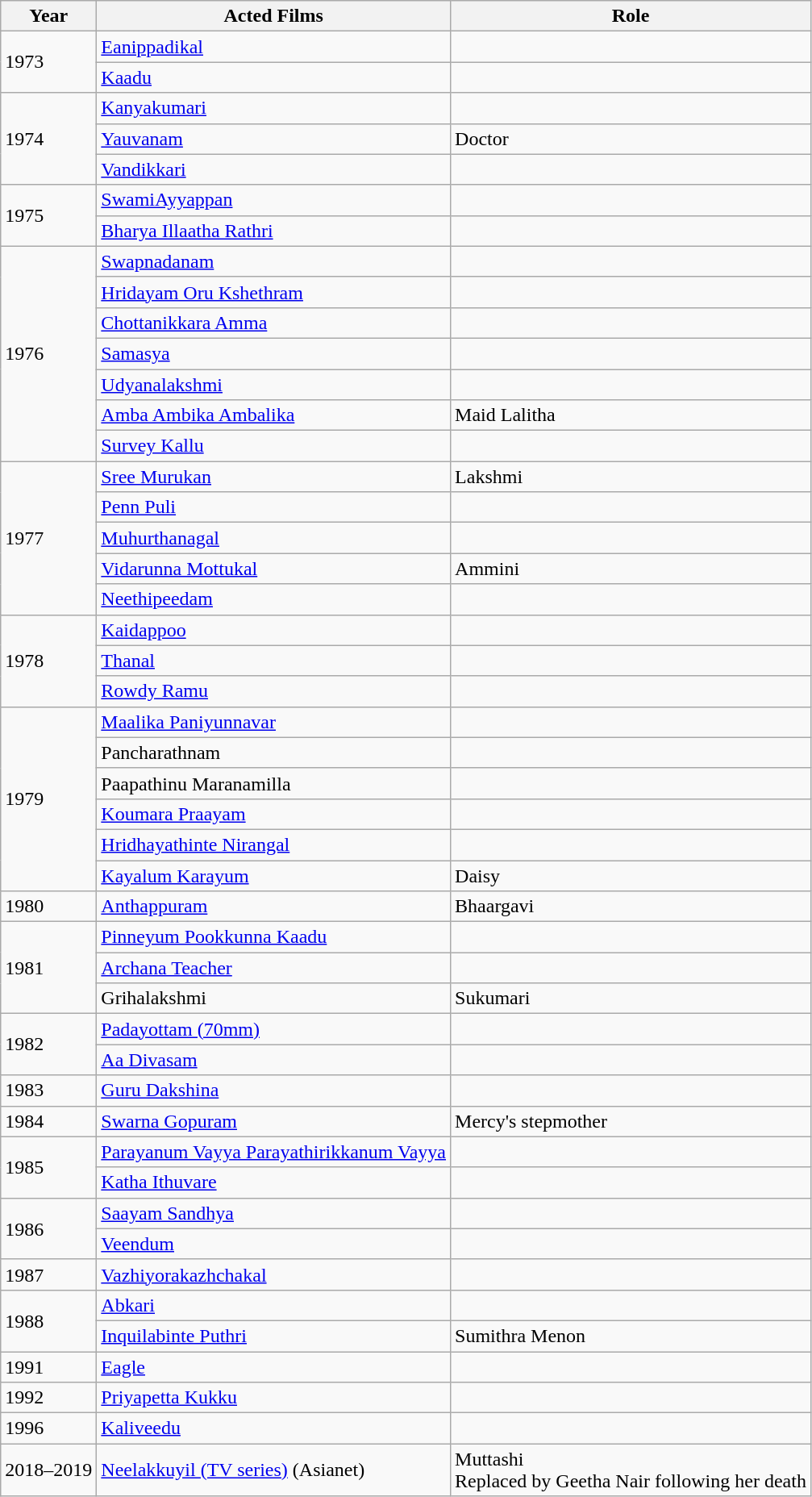<table class="wikitable sortable">
<tr>
<th>Year</th>
<th>Acted Films</th>
<th>Role</th>
</tr>
<tr>
<td rowspan="2">1973</td>
<td><a href='#'>Eanippadikal</a></td>
<td></td>
</tr>
<tr>
<td><a href='#'>Kaadu</a></td>
<td></td>
</tr>
<tr>
<td rowspan="3">1974</td>
<td><a href='#'>Kanyakumari</a></td>
<td></td>
</tr>
<tr>
<td><a href='#'>Yauvanam</a></td>
<td>Doctor</td>
</tr>
<tr>
<td><a href='#'>Vandikkari</a></td>
<td></td>
</tr>
<tr>
<td rowspan="2">1975</td>
<td><a href='#'>SwamiAyyappan</a></td>
<td></td>
</tr>
<tr>
<td><a href='#'>Bharya Illaatha Rathri</a></td>
<td></td>
</tr>
<tr>
<td rowspan="7">1976</td>
<td><a href='#'>Swapnadanam</a></td>
<td></td>
</tr>
<tr>
<td><a href='#'>Hridayam Oru Kshethram</a></td>
<td></td>
</tr>
<tr>
<td><a href='#'>Chottanikkara Amma</a></td>
<td></td>
</tr>
<tr>
<td><a href='#'>Samasya</a></td>
<td></td>
</tr>
<tr>
<td><a href='#'>Udyanalakshmi</a></td>
<td></td>
</tr>
<tr>
<td><a href='#'>Amba Ambika Ambalika</a></td>
<td>Maid Lalitha</td>
</tr>
<tr>
<td><a href='#'>Survey Kallu</a></td>
<td></td>
</tr>
<tr>
<td rowspan="5">1977</td>
<td><a href='#'>Sree Murukan</a></td>
<td>Lakshmi</td>
</tr>
<tr>
<td><a href='#'>Penn Puli</a></td>
<td></td>
</tr>
<tr>
<td><a href='#'>Muhurthanagal</a></td>
<td></td>
</tr>
<tr>
<td><a href='#'>Vidarunna Mottukal</a></td>
<td>Ammini</td>
</tr>
<tr>
<td><a href='#'>Neethipeedam</a></td>
<td></td>
</tr>
<tr>
<td rowspan="3">1978</td>
<td><a href='#'>Kaidappoo</a></td>
<td></td>
</tr>
<tr>
<td><a href='#'>Thanal</a></td>
<td></td>
</tr>
<tr>
<td><a href='#'>Rowdy Ramu</a></td>
<td></td>
</tr>
<tr>
<td rowspan="6">1979</td>
<td><a href='#'>Maalika Paniyunnavar</a></td>
<td></td>
</tr>
<tr>
<td>Pancharathnam</td>
<td></td>
</tr>
<tr>
<td>Paapathinu Maranamilla</td>
<td></td>
</tr>
<tr>
<td><a href='#'>Koumara Praayam</a></td>
<td></td>
</tr>
<tr>
<td><a href='#'>Hridhayathinte Nirangal</a></td>
<td></td>
</tr>
<tr>
<td><a href='#'>Kayalum Karayum</a></td>
<td>Daisy</td>
</tr>
<tr>
<td>1980</td>
<td><a href='#'>Anthappuram</a></td>
<td>Bhaargavi</td>
</tr>
<tr>
<td rowspan="3">1981</td>
<td><a href='#'>Pinneyum Pookkunna Kaadu</a></td>
<td></td>
</tr>
<tr>
<td><a href='#'>Archana Teacher</a></td>
<td></td>
</tr>
<tr>
<td>Grihalakshmi</td>
<td>Sukumari</td>
</tr>
<tr>
<td rowspan="2">1982</td>
<td><a href='#'>Padayottam (70mm)</a></td>
<td></td>
</tr>
<tr>
<td><a href='#'>Aa Divasam</a></td>
<td></td>
</tr>
<tr>
<td>1983</td>
<td><a href='#'>Guru Dakshina</a></td>
<td></td>
</tr>
<tr>
<td>1984</td>
<td><a href='#'>Swarna Gopuram</a></td>
<td>Mercy's stepmother</td>
</tr>
<tr>
<td rowspan="2">1985</td>
<td><a href='#'>Parayanum Vayya Parayathirikkanum Vayya</a></td>
<td></td>
</tr>
<tr>
<td><a href='#'>Katha Ithuvare</a></td>
<td></td>
</tr>
<tr>
<td rowspan="2">1986</td>
<td><a href='#'>Saayam Sandhya</a></td>
<td></td>
</tr>
<tr>
<td><a href='#'>Veendum</a></td>
<td></td>
</tr>
<tr>
<td>1987</td>
<td><a href='#'>Vazhiyorakazhchakal</a></td>
<td></td>
</tr>
<tr>
<td rowspan="2">1988</td>
<td><a href='#'>Abkari</a></td>
<td></td>
</tr>
<tr>
<td><a href='#'>Inquilabinte Puthri</a></td>
<td>Sumithra Menon</td>
</tr>
<tr>
<td>1991</td>
<td><a href='#'>Eagle</a></td>
<td></td>
</tr>
<tr>
<td>1992</td>
<td><a href='#'>Priyapetta Kukku</a></td>
<td></td>
</tr>
<tr>
<td>1996</td>
<td><a href='#'>Kaliveedu</a></td>
<td></td>
</tr>
<tr>
<td>2018–2019</td>
<td><a href='#'>Neelakkuyil (TV series)</a> (Asianet)</td>
<td>Muttashi<br>Replaced by Geetha Nair following her death</td>
</tr>
</table>
